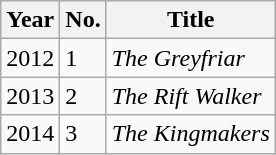<table class="wikitable sortable">
<tr>
<th>Year</th>
<th>No.</th>
<th>Title</th>
</tr>
<tr>
<td>2012</td>
<td>1</td>
<td><em>The Greyfriar</em></td>
</tr>
<tr>
<td>2013</td>
<td>2</td>
<td><em>The Rift Walker</em></td>
</tr>
<tr>
<td>2014</td>
<td>3</td>
<td><em>The Kingmakers</em></td>
</tr>
</table>
